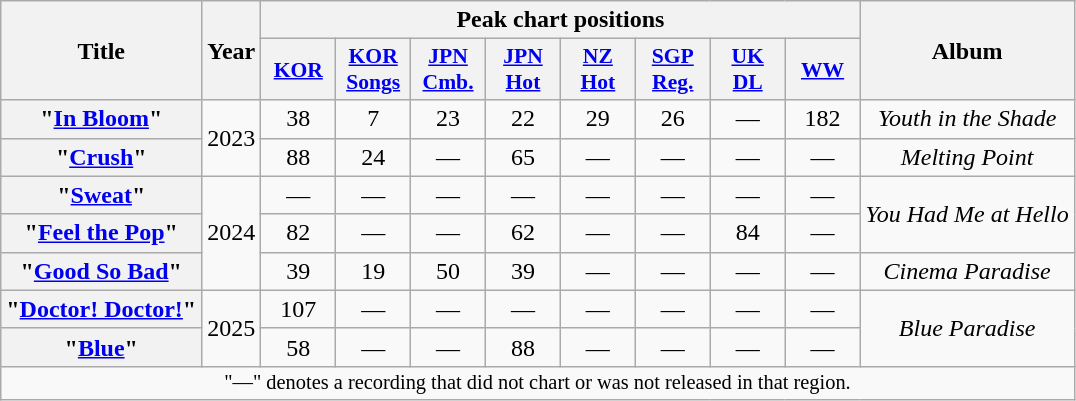<table class="wikitable plainrowheaders" style="text-align:center">
<tr>
<th scope="col" rowspan="2">Title</th>
<th scope="col" rowspan="2">Year</th>
<th scope="col" colspan="8">Peak chart positions</th>
<th scope="col" rowspan="2">Album</th>
</tr>
<tr>
<th scope="col" style="font-size:90%; width:3em"><a href='#'>KOR</a><br></th>
<th scope="col" style="font-size:90%; width:3em"><a href='#'>KOR<br>Songs</a><br></th>
<th scope="col" style="font-size:90%; width:3em"><a href='#'>JPN<br>Cmb.</a><br></th>
<th scope="col" style="font-size:90%; width:3em"><a href='#'>JPN<br>Hot</a><br></th>
<th scope="col" style="font-size:90%; width:3em"><a href='#'>NZ<br>Hot</a><br></th>
<th scope="col" style="font-size:90%; width:3em"><a href='#'>SGP Reg.</a><br></th>
<th scope="col" style="font-size:90%; width:3em"><a href='#'>UK<br>DL</a><br></th>
<th scope="col" style="font-size:90%; width:3em"><a href='#'>WW</a><br></th>
</tr>
<tr>
<th scope="row">"<a href='#'>In Bloom</a>"</th>
<td rowspan="2">2023</td>
<td>38</td>
<td>7</td>
<td>23</td>
<td>22</td>
<td>29</td>
<td>26</td>
<td>—</td>
<td>182</td>
<td><em>Youth in the Shade</em></td>
</tr>
<tr>
<th scope="row">"<a href='#'>Crush</a>"</th>
<td>88</td>
<td>24</td>
<td>—</td>
<td>65</td>
<td>—</td>
<td>—</td>
<td>—</td>
<td>—</td>
<td><em>Melting Point</em></td>
</tr>
<tr>
<th scope="row">"<a href='#'>Sweat</a>"</th>
<td rowspan="3">2024</td>
<td>—</td>
<td>—</td>
<td>—</td>
<td>—</td>
<td>—</td>
<td>—</td>
<td>—</td>
<td>—</td>
<td rowspan="2"><em>You Had Me at Hello</em></td>
</tr>
<tr>
<th scope="row">"<a href='#'>Feel the Pop</a>"</th>
<td>82</td>
<td>—</td>
<td>—</td>
<td>62</td>
<td>—</td>
<td>—</td>
<td>84</td>
<td>—</td>
</tr>
<tr>
<th scope="row">"<a href='#'>Good So Bad</a>"</th>
<td>39</td>
<td>19</td>
<td>50</td>
<td>39</td>
<td>—</td>
<td>—</td>
<td>—</td>
<td>—</td>
<td><em>Cinema Paradise</em></td>
</tr>
<tr>
<th scope="row">"<a href='#'>Doctor! Doctor!</a>"</th>
<td rowspan="2">2025</td>
<td>107</td>
<td>—</td>
<td>—</td>
<td>—</td>
<td>—</td>
<td>—</td>
<td>—</td>
<td>—</td>
<td rowspan="2"><em>Blue Paradise</em></td>
</tr>
<tr>
<th scope="row">"<a href='#'>Blue</a>"</th>
<td>58</td>
<td>—</td>
<td>—</td>
<td>88</td>
<td>—</td>
<td>—</td>
<td>—</td>
<td>—</td>
</tr>
<tr>
<td colspan="11" style="font-size:85%">"—" denotes a recording that did not chart or was not released in that region.</td>
</tr>
</table>
